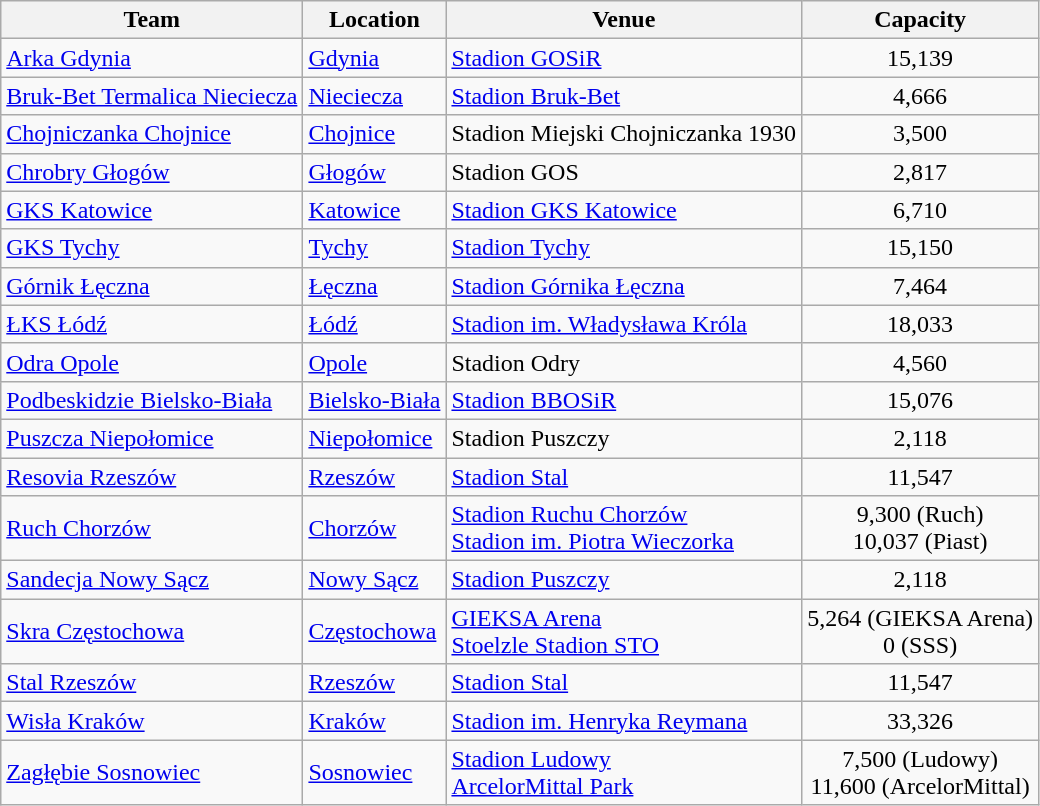<table class="wikitable sortable" style="text-align: left;">
<tr>
<th>Team</th>
<th>Location</th>
<th>Venue</th>
<th>Capacity</th>
</tr>
<tr>
<td><a href='#'>Arka Gdynia</a></td>
<td><a href='#'>Gdynia</a></td>
<td><a href='#'>Stadion GOSiR</a></td>
<td style="text-align:center;">15,139</td>
</tr>
<tr>
<td><a href='#'>Bruk-Bet Termalica Nieciecza</a></td>
<td><a href='#'>Nieciecza</a></td>
<td><a href='#'>Stadion Bruk-Bet</a></td>
<td style="text-align:center;">4,666</td>
</tr>
<tr>
<td><a href='#'>Chojniczanka Chojnice</a></td>
<td><a href='#'>Chojnice</a></td>
<td>Stadion Miejski Chojniczanka 1930</td>
<td style="text-align:center;">3,500</td>
</tr>
<tr>
<td><a href='#'>Chrobry Głogów</a></td>
<td><a href='#'>Głogów</a></td>
<td>Stadion GOS</td>
<td style="text-align:center;">2,817</td>
</tr>
<tr>
<td><a href='#'>GKS Katowice</a></td>
<td><a href='#'>Katowice</a></td>
<td><a href='#'>Stadion GKS Katowice</a></td>
<td style="text-align:center;">6,710</td>
</tr>
<tr>
<td><a href='#'>GKS Tychy</a></td>
<td><a href='#'>Tychy</a></td>
<td><a href='#'>Stadion Tychy</a></td>
<td style="text-align:center;">15,150</td>
</tr>
<tr>
<td><a href='#'>Górnik Łęczna</a></td>
<td><a href='#'>Łęczna</a></td>
<td><a href='#'>Stadion Górnika Łęczna</a></td>
<td style="text-align:center;">7,464</td>
</tr>
<tr>
<td><a href='#'>ŁKS Łódź</a></td>
<td><a href='#'>Łódź</a></td>
<td><a href='#'>Stadion im. Władysława Króla</a></td>
<td style="text-align:center;">18,033</td>
</tr>
<tr>
<td><a href='#'>Odra Opole</a></td>
<td><a href='#'>Opole</a></td>
<td>Stadion Odry</td>
<td style="text-align:center;">4,560</td>
</tr>
<tr>
<td><a href='#'>Podbeskidzie Bielsko-Biała</a></td>
<td><a href='#'>Bielsko-Biała</a></td>
<td><a href='#'>Stadion BBOSiR</a></td>
<td style="text-align:center;">15,076</td>
</tr>
<tr>
<td><a href='#'>Puszcza Niepołomice</a></td>
<td><a href='#'>Niepołomice</a></td>
<td>Stadion Puszczy</td>
<td style="text-align:center;">2,118</td>
</tr>
<tr>
<td><a href='#'>Resovia Rzeszów</a></td>
<td><a href='#'>Rzeszów</a></td>
<td><a href='#'>Stadion Stal</a></td>
<td style="text-align:center;">11,547</td>
</tr>
<tr>
<td><a href='#'>Ruch Chorzów</a></td>
<td><a href='#'>Chorzów</a></td>
<td><a href='#'>Stadion Ruchu Chorzów</a> <br><a href='#'>Stadion im. Piotra Wieczorka</a></td>
<td style="text-align:center;">9,300 (Ruch) <br> 10,037 (Piast)</td>
</tr>
<tr>
<td><a href='#'>Sandecja Nowy Sącz</a></td>
<td><a href='#'>Nowy Sącz</a></td>
<td><a href='#'>Stadion Puszczy</a></td>
<td style="text-align:center;">2,118</td>
</tr>
<tr>
<td><a href='#'>Skra Częstochowa</a></td>
<td><a href='#'>Częstochowa</a></td>
<td><a href='#'>GIEKSA Arena</a><br><a href='#'>Stoelzle Stadion STO</a></td>
<td style="text-align:center;">5,264 (GIEKSA Arena) <br> 0 (SSS)</td>
</tr>
<tr>
<td><a href='#'>Stal Rzeszów</a></td>
<td><a href='#'>Rzeszów</a></td>
<td><a href='#'>Stadion Stal</a></td>
<td style="text-align:center;">11,547</td>
</tr>
<tr>
<td><a href='#'>Wisła Kraków</a></td>
<td><a href='#'>Kraków</a></td>
<td><a href='#'>Stadion im. Henryka Reymana</a></td>
<td style="text-align:center;">33,326</td>
</tr>
<tr>
<td><a href='#'>Zagłębie Sosnowiec</a></td>
<td><a href='#'>Sosnowiec</a></td>
<td><a href='#'>Stadion Ludowy</a><br><a href='#'>ArcelorMittal Park</a></td>
<td style="text-align:center;">7,500 (Ludowy) <br> 11,600 (ArcelorMittal)</td>
</tr>
</table>
